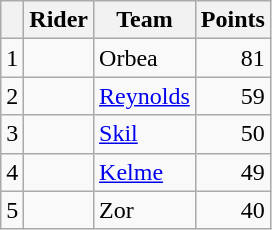<table class="wikitable">
<tr>
<th></th>
<th>Rider</th>
<th>Team</th>
<th>Points</th>
</tr>
<tr>
<td>1</td>
<td> </td>
<td>Orbea</td>
<td align=right>81</td>
</tr>
<tr>
<td>2</td>
<td></td>
<td><a href='#'>Reynolds</a></td>
<td align=right>59</td>
</tr>
<tr>
<td>3</td>
<td> </td>
<td><a href='#'>Skil</a></td>
<td align=right>50</td>
</tr>
<tr>
<td>4</td>
<td></td>
<td><a href='#'>Kelme</a></td>
<td align=right>49</td>
</tr>
<tr>
<td>5</td>
<td></td>
<td>Zor</td>
<td align=right>40</td>
</tr>
</table>
